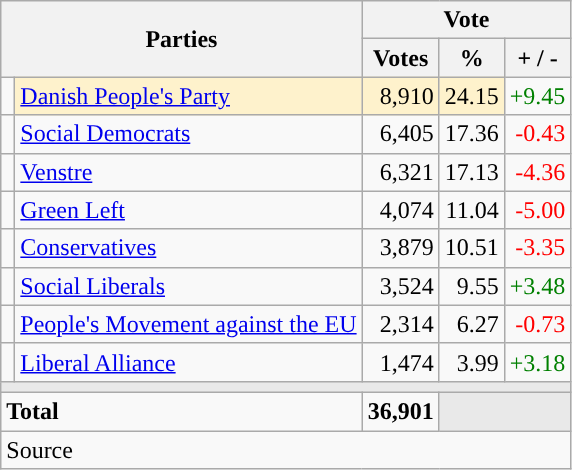<table class="wikitable" style="text-align:right;">
<tr>
<th style="text-align:centre;" rowspan="2" colspan="2" width="225">Parties</th>
<th colspan="3">Vote</th>
</tr>
<tr>
<th width="15">Votes</th>
<th width="15">%</th>
<th width="15">+ / -</th>
</tr>
<tr>
<td width="2" style="color:inherit;background:"></td>
<td bgcolor=#fef2cc   align="left"><a href='#'>Danish People's Party</a></td>
<td bgcolor=#fef2cc>8,910</td>
<td bgcolor=#fef2cc>24.15</td>
<td style=color:green;>+9.45</td>
</tr>
<tr>
<td width="2" style="color:inherit;background:"></td>
<td align="left"><a href='#'>Social Democrats</a></td>
<td>6,405</td>
<td>17.36</td>
<td style=color:red;>-0.43</td>
</tr>
<tr>
<td width="2" style="color:inherit;background:"></td>
<td align="left"><a href='#'>Venstre</a></td>
<td>6,321</td>
<td>17.13</td>
<td style=color:red;>-4.36</td>
</tr>
<tr>
<td width="2" style="color:inherit;background:"></td>
<td align="left"><a href='#'>Green Left</a></td>
<td>4,074</td>
<td>11.04</td>
<td style=color:red;>-5.00</td>
</tr>
<tr>
<td width="2" style="color:inherit;background:"></td>
<td align="left"><a href='#'>Conservatives</a></td>
<td>3,879</td>
<td>10.51</td>
<td style=color:red;>-3.35</td>
</tr>
<tr>
<td width="2" style="color:inherit;background:"></td>
<td align="left"><a href='#'>Social Liberals</a></td>
<td>3,524</td>
<td>9.55</td>
<td style=color:green;>+3.48</td>
</tr>
<tr>
<td width="2" style="color:inherit;background:"></td>
<td align="left"><a href='#'>People's Movement against the EU</a></td>
<td>2,314</td>
<td>6.27</td>
<td style=color:red;>-0.73</td>
</tr>
<tr>
<td width="2" style="color:inherit;background:"></td>
<td align="left"><a href='#'>Liberal Alliance</a></td>
<td>1,474</td>
<td>3.99</td>
<td style=color:green;>+3.18</td>
</tr>
<tr>
<td colspan="7" bgcolor="#E9E9E9"></td>
</tr>
<tr>
<td align="left" colspan="2"><strong>Total</strong></td>
<td><strong>36,901</strong></td>
<td bgcolor="#E9E9E9" colspan="2"></td>
</tr>
<tr>
<td align="left" colspan="6">Source</td>
</tr>
</table>
